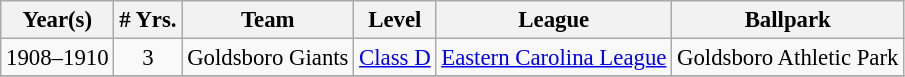<table class="wikitable" style="text-align:center; font-size: 95%;">
<tr>
<th>Year(s)</th>
<th># Yrs.</th>
<th>Team</th>
<th>Level</th>
<th>League</th>
<th>Ballpark</th>
</tr>
<tr>
<td>1908–1910</td>
<td>3</td>
<td>Goldsboro Giants</td>
<td><a href='#'>Class D</a></td>
<td><a href='#'>Eastern Carolina League</a></td>
<td>Goldsboro Athletic Park</td>
</tr>
<tr>
</tr>
</table>
